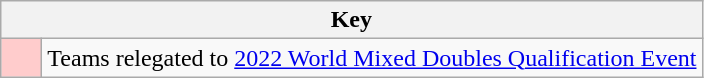<table class="wikitable" style="text-align: center">
<tr>
<th colspan=2>Key</th>
</tr>
<tr>
<td style="background:#ffcccc; width:20px;"></td>
<td align=left>Teams relegated to <a href='#'>2022 World Mixed Doubles Qualification Event</a></td>
</tr>
</table>
